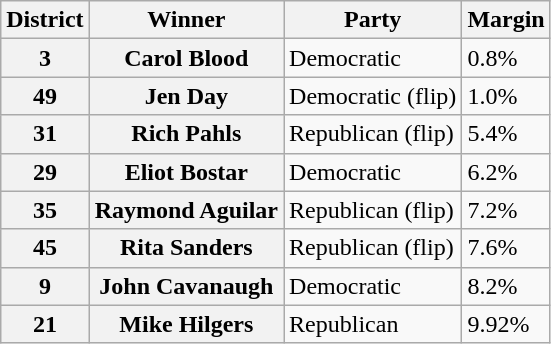<table class="wikitable sortable">
<tr>
<th>District</th>
<th>Winner</th>
<th>Party</th>
<th>Margin</th>
</tr>
<tr>
<th>3</th>
<th>Carol Blood</th>
<td>Democratic</td>
<td>0.8%</td>
</tr>
<tr>
<th>49</th>
<th>Jen Day</th>
<td>Democratic (flip)</td>
<td>1.0%</td>
</tr>
<tr>
<th>31</th>
<th>Rich Pahls</th>
<td>Republican (flip)</td>
<td>5.4%</td>
</tr>
<tr>
<th>29</th>
<th>Eliot Bostar</th>
<td>Democratic</td>
<td>6.2%</td>
</tr>
<tr>
<th>35</th>
<th>Raymond Aguilar</th>
<td>Republican (flip)</td>
<td>7.2%</td>
</tr>
<tr>
<th>45</th>
<th>Rita Sanders</th>
<td>Republican (flip)</td>
<td>7.6%</td>
</tr>
<tr>
<th>9</th>
<th>John Cavanaugh</th>
<td>Democratic</td>
<td>8.2%</td>
</tr>
<tr>
<th>21</th>
<th>Mike Hilgers</th>
<td>Republican</td>
<td>9.92%</td>
</tr>
</table>
